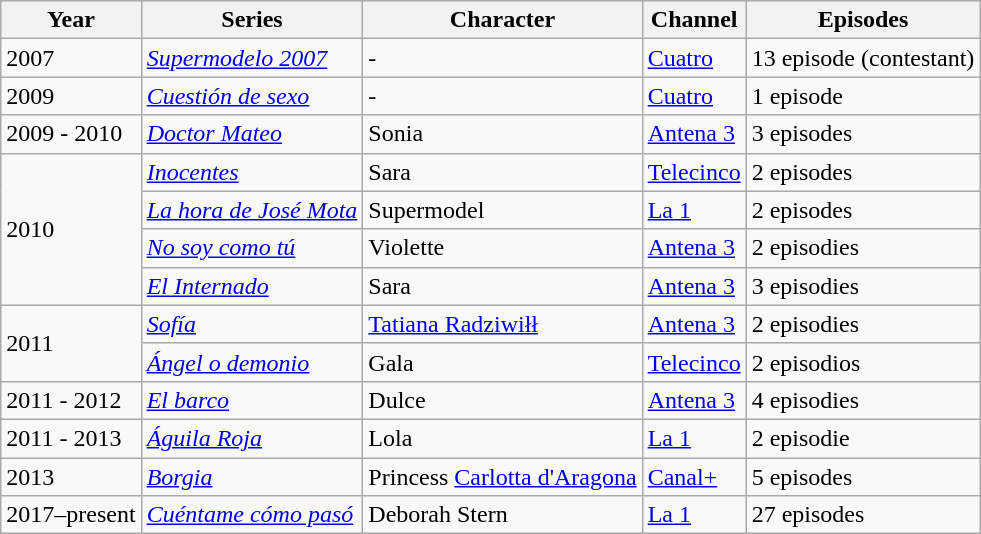<table class="wikitable sortable">
<tr align="center">
<th>Year</th>
<th>Series</th>
<th>Character</th>
<th>Channel</th>
<th>Episodes</th>
</tr>
<tr>
<td>2007</td>
<td><em><a href='#'>Supermodelo 2007</a></em></td>
<td>-</td>
<td><a href='#'>Cuatro</a></td>
<td>13 episode (contestant)</td>
</tr>
<tr>
<td>2009</td>
<td><em><a href='#'>Cuestión de sexo</a></em></td>
<td>-</td>
<td><a href='#'>Cuatro</a></td>
<td>1 episode</td>
</tr>
<tr>
<td>2009 - 2010</td>
<td><em><a href='#'>Doctor Mateo</a></em></td>
<td>Sonia</td>
<td><a href='#'>Antena 3</a></td>
<td>3 episodes</td>
</tr>
<tr>
<td rowspan="4">2010</td>
<td><em><a href='#'>Inocentes</a></em></td>
<td>Sara</td>
<td><a href='#'>Telecinco</a></td>
<td>2 episodes</td>
</tr>
<tr>
<td><em><a href='#'>La hora de José Mota</a></em></td>
<td>Supermodel</td>
<td><a href='#'>La 1</a></td>
<td>2 episodes</td>
</tr>
<tr>
<td><em><a href='#'>No soy como tú</a></em></td>
<td>Violette</td>
<td><a href='#'>Antena 3</a></td>
<td>2 episodies</td>
</tr>
<tr>
<td><em><a href='#'>El Internado</a></em></td>
<td>Sara</td>
<td><a href='#'>Antena 3</a></td>
<td>3 episodies</td>
</tr>
<tr>
<td rowspan="2">2011</td>
<td><em><a href='#'>Sofía</a></em></td>
<td><a href='#'>Tatiana Radziwiłł</a></td>
<td><a href='#'>Antena 3</a></td>
<td>2 episodies</td>
</tr>
<tr>
<td><em><a href='#'>Ángel o demonio</a></em></td>
<td>Gala</td>
<td><a href='#'>Telecinco</a></td>
<td>2 episodios</td>
</tr>
<tr>
<td>2011 - 2012</td>
<td><em><a href='#'>El barco</a></em></td>
<td>Dulce</td>
<td><a href='#'>Antena 3</a></td>
<td>4 episodies</td>
</tr>
<tr>
<td>2011 - 2013</td>
<td><em><a href='#'>Águila Roja</a></em></td>
<td>Lola</td>
<td><a href='#'>La 1</a></td>
<td>2 episodie</td>
</tr>
<tr>
<td>2013</td>
<td><em><a href='#'>Borgia</a></em></td>
<td>Princess <a href='#'>Carlotta d'Aragona</a></td>
<td><a href='#'>Canal+</a></td>
<td>5 episodes</td>
</tr>
<tr>
<td>2017–present</td>
<td><em><a href='#'>Cuéntame cómo pasó</a></em></td>
<td>Deborah Stern</td>
<td><a href='#'>La 1</a></td>
<td>27 episodes</td>
</tr>
</table>
